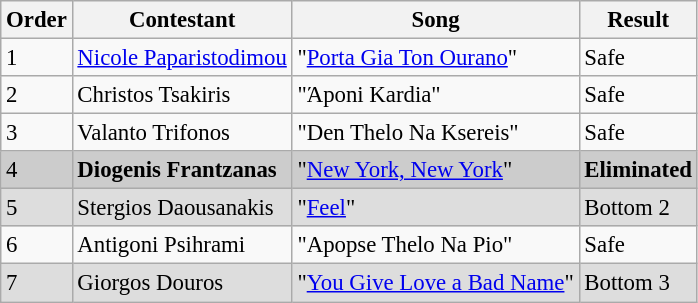<table class="wikitable" style="font-size: 95%;">
<tr>
<th>Order</th>
<th>Contestant</th>
<th>Song</th>
<th>Result</th>
</tr>
<tr>
<td>1</td>
<td><a href='#'>Nicole Paparistodimou</a></td>
<td>"<a href='#'>Porta Gia Ton Ourano</a>"</td>
<td>Safe</td>
</tr>
<tr>
<td>2</td>
<td>Christos Tsakiris</td>
<td>"Άponi Kardia"</td>
<td>Safe</td>
</tr>
<tr>
<td>3</td>
<td>Valanto Trifonos</td>
<td>"Den Thelo Na Ksereis"</td>
<td>Safe</td>
</tr>
<tr style="background:#ccc;">
<td>4</td>
<td><strong>Diogenis Frantzanas</strong></td>
<td>"<a href='#'>New York, New York</a>"</td>
<td><strong>Eliminated</strong></td>
</tr>
<tr style="background:#ddd;">
<td>5</td>
<td>Stergios Daousanakis</td>
<td>"<a href='#'>Feel</a>"</td>
<td>Bottom 2</td>
</tr>
<tr>
<td>6</td>
<td>Antigoni Psihrami</td>
<td>"Apopse Thelo Na Pio"</td>
<td>Safe</td>
</tr>
<tr style="background:#ddd;">
<td>7</td>
<td>Giorgos Douros</td>
<td>"<a href='#'>You Give Love a Bad Name</a>"</td>
<td>Bottom 3</td>
</tr>
</table>
